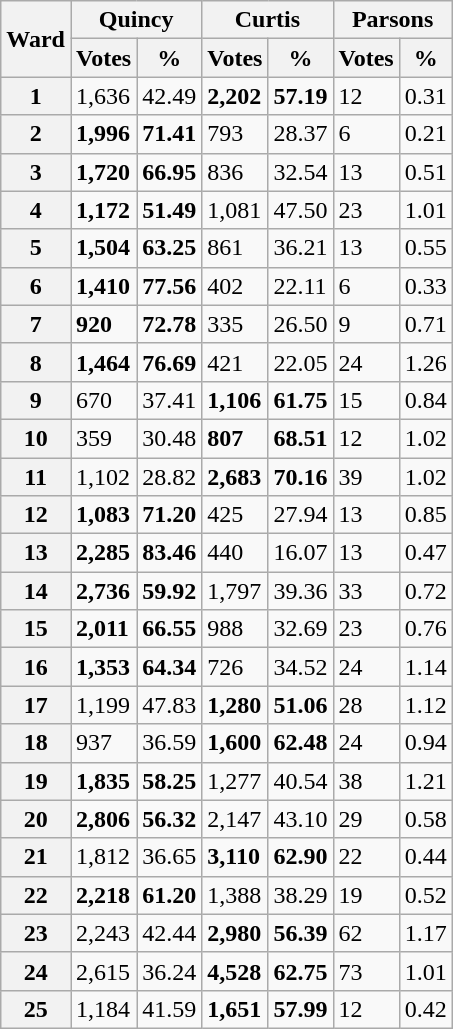<table class="wikitable sortable">
<tr>
<th rowspan="2">Ward</th>
<th colspan="2">Quincy</th>
<th colspan="2">Curtis</th>
<th colspan="2">Parsons</th>
</tr>
<tr>
<th>Votes</th>
<th>%</th>
<th>Votes</th>
<th>%</th>
<th>Votes</th>
<th>%</th>
</tr>
<tr>
<th>1</th>
<td>1,636</td>
<td>42.49</td>
<td><strong>2,202</strong></td>
<td><strong>57.19</strong></td>
<td>12</td>
<td>0.31</td>
</tr>
<tr>
<th>2</th>
<td><strong>1,996</strong></td>
<td><strong>71.41</strong></td>
<td>793</td>
<td>28.37</td>
<td>6</td>
<td>0.21</td>
</tr>
<tr>
<th>3</th>
<td><strong>1,720</strong></td>
<td><strong>66.95</strong></td>
<td>836</td>
<td>32.54</td>
<td>13</td>
<td>0.51</td>
</tr>
<tr>
<th>4</th>
<td><strong>1,172</strong></td>
<td><strong>51.49</strong></td>
<td>1,081</td>
<td>47.50</td>
<td>23</td>
<td>1.01</td>
</tr>
<tr>
<th>5</th>
<td><strong>1,504</strong></td>
<td><strong>63.25</strong></td>
<td>861</td>
<td>36.21</td>
<td>13</td>
<td>0.55</td>
</tr>
<tr>
<th>6</th>
<td><strong>1,410</strong></td>
<td><strong>77.56</strong></td>
<td>402</td>
<td>22.11</td>
<td>6</td>
<td>0.33</td>
</tr>
<tr>
<th>7</th>
<td><strong>920</strong></td>
<td><strong>72.78</strong></td>
<td>335</td>
<td>26.50</td>
<td>9</td>
<td>0.71</td>
</tr>
<tr>
<th>8</th>
<td><strong>1,464</strong></td>
<td><strong>76.69</strong></td>
<td>421</td>
<td>22.05</td>
<td>24</td>
<td>1.26</td>
</tr>
<tr>
<th>9</th>
<td>670</td>
<td>37.41</td>
<td><strong>1,106</strong></td>
<td><strong>61.75</strong></td>
<td>15</td>
<td>0.84</td>
</tr>
<tr>
<th>10</th>
<td>359</td>
<td>30.48</td>
<td><strong>807</strong></td>
<td><strong>68.51</strong></td>
<td>12</td>
<td>1.02</td>
</tr>
<tr>
<th>11</th>
<td>1,102</td>
<td>28.82</td>
<td><strong>2,683</strong></td>
<td><strong>70.16</strong></td>
<td>39</td>
<td>1.02</td>
</tr>
<tr>
<th>12</th>
<td><strong>1,083</strong></td>
<td><strong>71.20</strong></td>
<td>425</td>
<td>27.94</td>
<td>13</td>
<td>0.85</td>
</tr>
<tr>
<th>13</th>
<td><strong>2,285</strong></td>
<td><strong>83.46</strong></td>
<td>440</td>
<td>16.07</td>
<td>13</td>
<td>0.47</td>
</tr>
<tr>
<th>14</th>
<td><strong>2,736</strong></td>
<td><strong>59.92</strong></td>
<td>1,797</td>
<td>39.36</td>
<td>33</td>
<td>0.72</td>
</tr>
<tr>
<th>15</th>
<td><strong>2,011</strong></td>
<td><strong>66.55</strong></td>
<td>988</td>
<td>32.69</td>
<td>23</td>
<td>0.76</td>
</tr>
<tr>
<th>16</th>
<td><strong>1,353</strong></td>
<td><strong>64.34</strong></td>
<td>726</td>
<td>34.52</td>
<td>24</td>
<td>1.14</td>
</tr>
<tr>
<th>17</th>
<td>1,199</td>
<td>47.83</td>
<td><strong>1,280</strong></td>
<td><strong>51.06</strong></td>
<td>28</td>
<td>1.12</td>
</tr>
<tr>
<th>18</th>
<td>937</td>
<td>36.59</td>
<td><strong>1,600</strong></td>
<td><strong>62.48</strong></td>
<td>24</td>
<td>0.94</td>
</tr>
<tr>
<th>19</th>
<td><strong>1,835</strong></td>
<td><strong>58.25</strong></td>
<td>1,277</td>
<td>40.54</td>
<td>38</td>
<td>1.21</td>
</tr>
<tr>
<th>20</th>
<td><strong>2,806</strong></td>
<td><strong>56.32</strong></td>
<td>2,147</td>
<td>43.10</td>
<td>29</td>
<td>0.58</td>
</tr>
<tr>
<th>21</th>
<td>1,812</td>
<td>36.65</td>
<td><strong>3,110</strong></td>
<td><strong>62.90</strong></td>
<td>22</td>
<td>0.44</td>
</tr>
<tr>
<th>22</th>
<td><strong>2,218</strong></td>
<td><strong>61.20</strong></td>
<td>1,388</td>
<td>38.29</td>
<td>19</td>
<td>0.52</td>
</tr>
<tr>
<th>23</th>
<td>2,243</td>
<td>42.44</td>
<td><strong>2,980</strong></td>
<td><strong>56.39</strong></td>
<td>62</td>
<td>1.17</td>
</tr>
<tr>
<th>24</th>
<td>2,615</td>
<td>36.24</td>
<td><strong>4,528</strong></td>
<td><strong>62.75</strong></td>
<td>73</td>
<td>1.01</td>
</tr>
<tr>
<th>25</th>
<td>1,184</td>
<td>41.59</td>
<td><strong>1,651</strong></td>
<td><strong>57.99</strong></td>
<td>12</td>
<td>0.42</td>
</tr>
</table>
